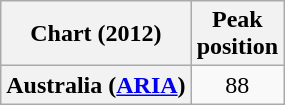<table class="wikitable sortable plainrowheaders" style="text-align:center">
<tr>
<th scope="col">Chart (2012)</th>
<th scope="col">Peak<br>position</th>
</tr>
<tr>
<th scope="row">Australia (<a href='#'>ARIA</a>)</th>
<td>88</td>
</tr>
</table>
